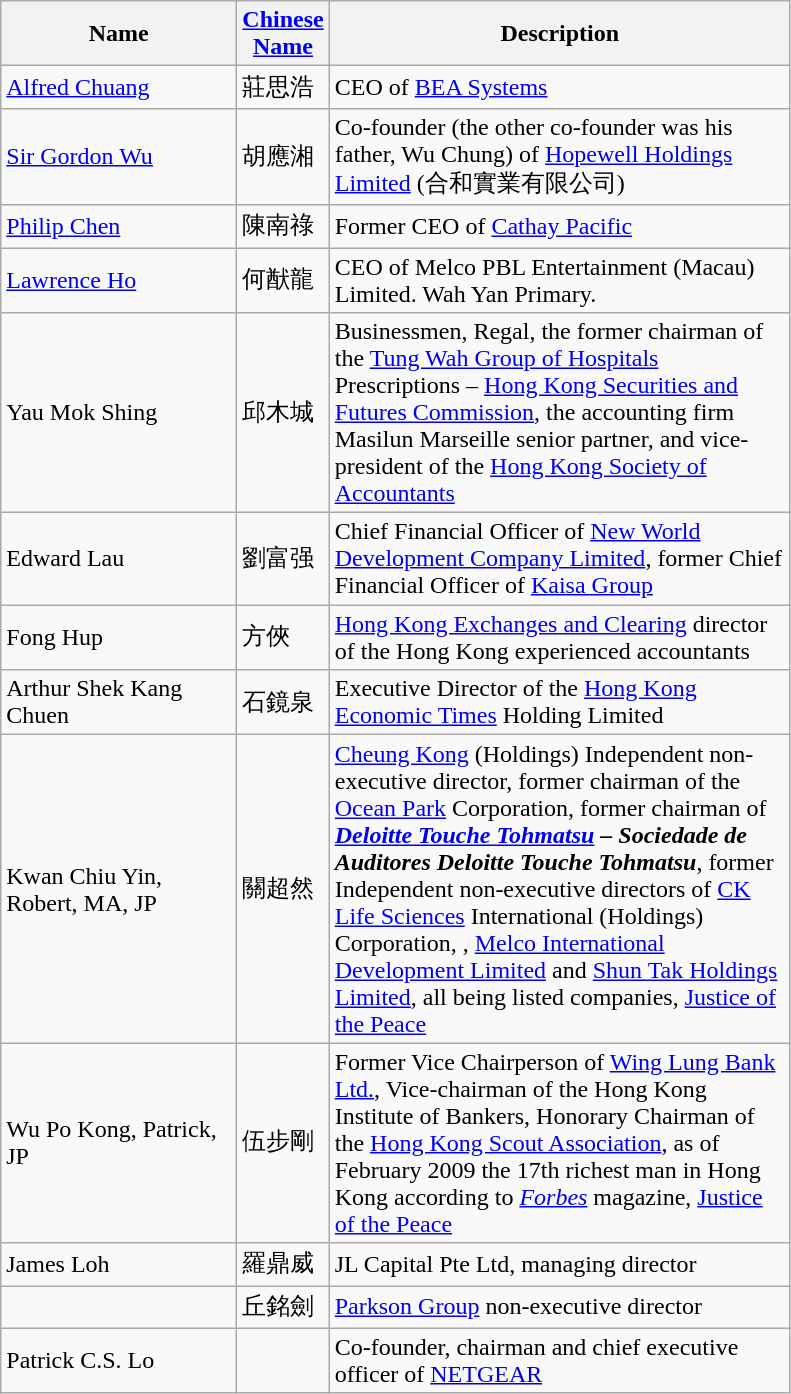<table class="wikitable">
<tr>
<th scope="col" style="width: 150px;">Name</th>
<th scope="col" style="width: 50px;"><a href='#'>Chinese Name</a></th>
<th scope="col" style="width: 300px;">Description</th>
</tr>
<tr>
<td><a href='#'>Alfred Chuang</a></td>
<td>莊思浩</td>
<td>CEO of <a href='#'>BEA Systems</a></td>
</tr>
<tr>
<td><a href='#'>Sir Gordon Wu</a></td>
<td>胡應湘</td>
<td>Co-founder (the other co-founder was his father, Wu Chung) of <a href='#'>Hopewell Holdings Limited</a> (合和實業有限公司)</td>
</tr>
<tr>
<td><a href='#'>Philip Chen</a></td>
<td>陳南祿</td>
<td>Former CEO of <a href='#'>Cathay Pacific</a></td>
</tr>
<tr>
<td><a href='#'>Lawrence Ho</a></td>
<td>何猷龍</td>
<td>CEO of Melco PBL Entertainment (Macau) Limited. Wah Yan Primary.</td>
</tr>
<tr>
<td>Yau Mok Shing</td>
<td>邱木城</td>
<td>Businessmen, Regal, the former chairman of the <a href='#'>Tung Wah Group of Hospitals</a> Prescriptions – <a href='#'>Hong Kong Securities and Futures Commission</a>, the accounting firm Masilun Marseille senior partner, and vice-president of the <a href='#'>Hong Kong Society of Accountants</a></td>
</tr>
<tr>
<td>Edward Lau</td>
<td>劉富强</td>
<td>Chief Financial Officer of <a href='#'>New World Development Company Limited</a>, former Chief Financial Officer of <a href='#'>Kaisa Group</a></td>
</tr>
<tr>
<td>Fong Hup</td>
<td>方俠</td>
<td><a href='#'>Hong Kong Exchanges and Clearing</a> director of the Hong Kong experienced accountants</td>
</tr>
<tr>
<td>Arthur Shek Kang Chuen</td>
<td>石鏡泉</td>
<td>Executive Director of the <a href='#'>Hong Kong Economic Times</a> Holding Limited</td>
</tr>
<tr>
<td>Kwan Chiu Yin, Robert, MA, JP</td>
<td>關超然</td>
<td><a href='#'>Cheung Kong</a> (Holdings) Independent non-executive director, former chairman of the <a href='#'>Ocean Park</a> Corporation, former chairman of <strong><em><a href='#'>Deloitte Touche Tohmatsu</a> – Sociedade de Auditores Deloitte Touche Tohmatsu</em></strong>, former Independent non-executive directors of <a href='#'>CK Life Sciences</a> International (Holdings) Corporation, , <a href='#'>Melco International Development Limited</a> and <a href='#'>Shun Tak Holdings Limited</a>, all being listed companies, <a href='#'>Justice of the Peace</a></td>
</tr>
<tr>
<td>Wu Po Kong, Patrick, JP</td>
<td>伍步剛</td>
<td>Former Vice Chairperson of <a href='#'>Wing Lung Bank Ltd.</a>, Vice-chairman of the Hong Kong Institute of Bankers, Honorary Chairman of the <a href='#'>Hong Kong Scout Association</a>, as of February 2009 the 17th richest man in Hong Kong according to <em><a href='#'>Forbes</a></em> magazine, <a href='#'>Justice of the Peace</a></td>
</tr>
<tr>
<td>James Loh</td>
<td>羅鼎威</td>
<td>JL Capital Pte Ltd, managing director</td>
</tr>
<tr>
<td></td>
<td>丘銘劍</td>
<td><a href='#'>Parkson Group</a> non-executive director</td>
</tr>
<tr>
<td>Patrick C.S. Lo</td>
<td></td>
<td>Co-founder, chairman and chief executive officer of <a href='#'>NETGEAR</a></td>
</tr>
</table>
